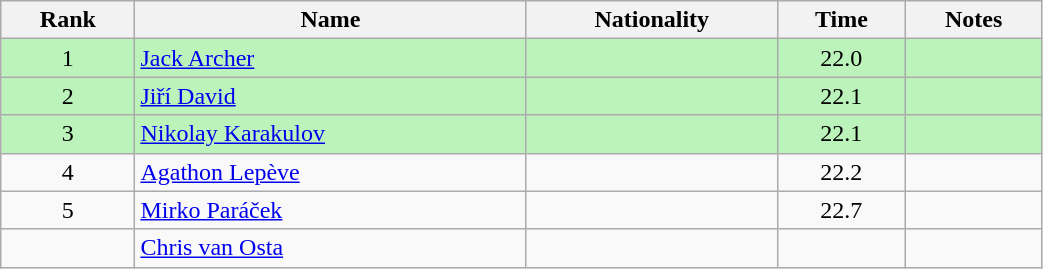<table class="wikitable sortable" style="text-align:center;width: 55%">
<tr>
<th>Rank</th>
<th>Name</th>
<th>Nationality</th>
<th>Time</th>
<th>Notes</th>
</tr>
<tr bgcolor=bbf3bb>
<td>1</td>
<td align=left><a href='#'>Jack Archer</a></td>
<td align=left></td>
<td>22.0</td>
<td></td>
</tr>
<tr bgcolor=bbf3bb>
<td>2</td>
<td align=left><a href='#'>Jiří David</a></td>
<td align=left></td>
<td>22.1</td>
<td></td>
</tr>
<tr bgcolor=bbf3bb>
<td>3</td>
<td align=left><a href='#'>Nikolay Karakulov</a></td>
<td align=left></td>
<td>22.1</td>
<td></td>
</tr>
<tr>
<td>4</td>
<td align=left><a href='#'>Agathon Lepève</a></td>
<td align=left></td>
<td>22.2</td>
<td></td>
</tr>
<tr>
<td>5</td>
<td align=left><a href='#'>Mirko Paráček</a></td>
<td align=left></td>
<td>22.7</td>
<td></td>
</tr>
<tr>
<td></td>
<td align=left><a href='#'>Chris van Osta</a></td>
<td align=left></td>
<td></td>
<td></td>
</tr>
</table>
